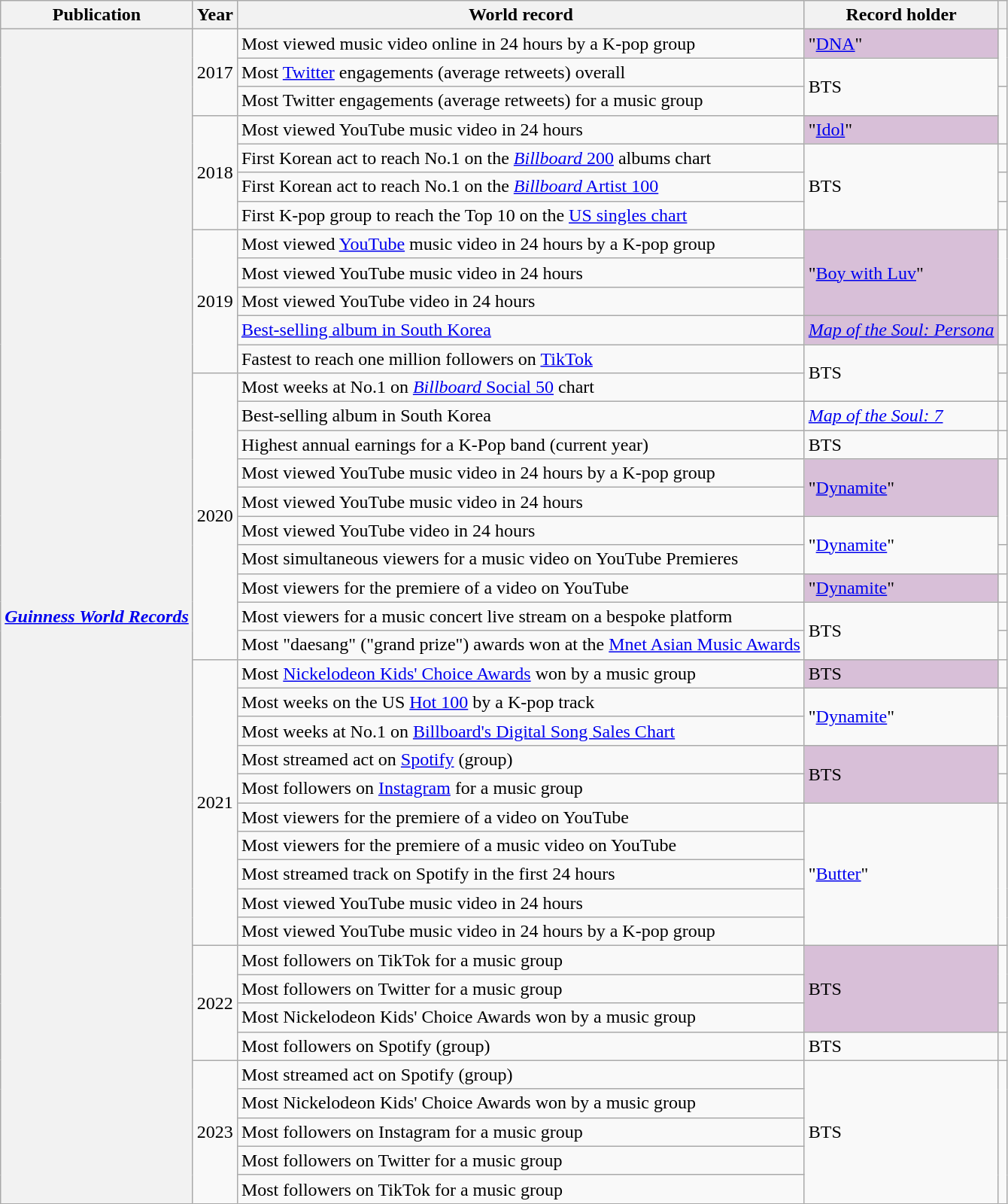<table class="wikitable sortable plainrowheaders">
<tr>
<th scope="col">Publication</th>
<th scope="col">Year</th>
<th scope="col">World record</th>
<th scope="col">Record holder</th>
<th scope="col" class="unsortable"></th>
</tr>
<tr>
<th rowspan="41" scope="row"><em><a href='#'>Guinness World Records</a></em></th>
<td rowspan="3">2017</td>
<td>Most viewed music video online in 24 hours by a K-pop group</td>
<td style="background-color:#D8BFD8"> "<a href='#'>DNA</a>"</td>
<td style="text-align:center;" rowspan="2"></td>
</tr>
<tr>
<td>Most <a href='#'>Twitter</a> engagements (average retweets) overall</td>
<td rowspan="2">BTS</td>
</tr>
<tr>
<td>Most Twitter engagements (average retweets) for a music group</td>
<td style="text-align:center;" rowspan="2"></td>
</tr>
<tr>
<td rowspan="4">2018</td>
<td>Most viewed YouTube music video in 24 hours</td>
<td style="background-color:#D8BFD8"> "<a href='#'>Idol</a>"</td>
</tr>
<tr>
<td>First Korean act to reach No.1 on the <a href='#'><em>Billboard</em> 200</a> albums chart</td>
<td rowspan="3">BTS</td>
<td style="text-align:center;"></td>
</tr>
<tr>
<td>First Korean act to reach No.1 on the <a href='#'><em>Billboard</em> Artist 100</a></td>
<td style="text-align:center;"></td>
</tr>
<tr>
<td>First K-pop group to reach the Top 10 on the <a href='#'>US singles chart</a></td>
<td style="text-align:center;"></td>
</tr>
<tr>
<td rowspan="5">2019</td>
<td>Most viewed <a href='#'>YouTube</a> music video in 24 hours by a K-pop group</td>
<td rowspan="3" style="background-color:#D8BFD8"> "<a href='#'>Boy with Luv</a>"</td>
<td style="text-align:center;" rowspan="3"></td>
</tr>
<tr>
<td>Most viewed YouTube music video in 24 hours</td>
</tr>
<tr>
<td>Most viewed YouTube video in 24 hours</td>
</tr>
<tr>
<td><a href='#'>Best-selling album in South Korea</a></td>
<td style="background-color:#D8BFD8"> <em><a href='#'>Map of the Soul: Persona</a></em></td>
<td style="text-align:center;"></td>
</tr>
<tr>
<td>Fastest to reach one million followers on <a href='#'>TikTok</a></td>
<td rowspan="2">BTS</td>
<td style="text-align:center;"></td>
</tr>
<tr>
<td rowspan="10">2020</td>
<td>Most weeks at No.1 on <a href='#'><em>Billboard</em> Social 50</a> chart</td>
<td style="text-align:center;"></td>
</tr>
<tr>
<td>Best-selling album in South Korea</td>
<td><em><a href='#'>Map of the Soul: 7</a></em></td>
<td style="text-align:center;"></td>
</tr>
<tr>
<td>Highest annual earnings for a K-Pop band (current year)</td>
<td>BTS</td>
<td style="text-align:center"></td>
</tr>
<tr>
<td>Most viewed YouTube music video in 24 hours by a K-pop group</td>
<td rowspan="2" style="background-color:#D8BFD8"> "<a href='#'>Dynamite</a>"</td>
<td style="text-align:center;" rowspan="3"></td>
</tr>
<tr>
<td>Most viewed YouTube music video in 24 hours</td>
</tr>
<tr>
<td>Most viewed YouTube video in 24 hours</td>
<td rowspan="2">"<a href='#'>Dynamite</a>"</td>
</tr>
<tr>
<td>Most simultaneous viewers for a music video on YouTube Premieres</td>
<td style="text-align:center"> </td>
</tr>
<tr>
<td>Most viewers for the premiere of a video on YouTube</td>
<td style="background-color:#D8BFD8"> "<a href='#'>Dynamite</a>"</td>
<td style="text-align:center"></td>
</tr>
<tr>
<td>Most viewers for a music concert live stream on a bespoke platform</td>
<td rowspan="2">BTS</td>
<td style="text-align:center"></td>
</tr>
<tr>
<td>Most "daesang" ("grand prize") awards won at the <a href='#'>Mnet Asian Music Awards</a></td>
<td style="text-align:center;"></td>
</tr>
<tr>
<td rowspan="10">2021</td>
<td>Most <a href='#'>Nickelodeon Kids' Choice Awards</a> won by a music group</td>
<td style="background-color:#D8BFD8"> BTS</td>
<td style="text-align:center"> </td>
</tr>
<tr>
<td>Most weeks on the US <a href='#'>Hot 100</a> by a K-pop track</td>
<td rowspan="2">"<a href='#'>Dynamite</a>"</td>
<td style="text-align:center" rowspan="2"></td>
</tr>
<tr>
<td>Most weeks at No.1 on <a href='#'>Billboard's Digital Song Sales Chart</a></td>
</tr>
<tr>
<td>Most streamed act on <a href='#'>Spotify</a> (group)</td>
<td rowspan="2" style="background-color:#D8BFD8"> BTS</td>
<td style="text-align:center"></td>
</tr>
<tr>
<td>Most followers on <a href='#'>Instagram</a> for a music group</td>
<td style="text-align:center"></td>
</tr>
<tr>
<td>Most viewers for the premiere of a video on YouTube</td>
<td rowspan="5">"<a href='#'>Butter</a>"</td>
<td rowspan="5" style="text-align:center"></td>
</tr>
<tr>
<td>Most viewers for the premiere of a music video on YouTube</td>
</tr>
<tr>
<td>Most streamed track on Spotify in the first 24 hours</td>
</tr>
<tr>
<td>Most viewed YouTube music video in 24 hours</td>
</tr>
<tr>
<td>Most viewed YouTube music video in 24 hours by a K-pop group</td>
</tr>
<tr>
<td rowspan="4">2022</td>
<td>Most followers on TikTok for a music group</td>
<td rowspan="3" style="background-color:#D8BFD8"> BTS</td>
<td style="text-align:center" rowspan="2"></td>
</tr>
<tr>
<td>Most followers on Twitter for a music group</td>
</tr>
<tr>
<td>Most Nickelodeon Kids' Choice Awards won by a music group</td>
<td style="text-align:center"></td>
</tr>
<tr>
<td>Most followers on Spotify (group)</td>
<td>BTS</td>
<td style="text-align:center"></td>
</tr>
<tr>
<td rowspan="5">2023</td>
<td>Most streamed act on Spotify (group)</td>
<td rowspan="5">BTS</td>
<td style="text-align:center" rowspan="5"></td>
</tr>
<tr>
<td>Most Nickelodeon Kids' Choice Awards won by a music group</td>
</tr>
<tr>
<td>Most followers on Instagram for a music group</td>
</tr>
<tr>
<td>Most followers on Twitter for a music group</td>
</tr>
<tr>
<td>Most followers on TikTok for a music group</td>
</tr>
</table>
